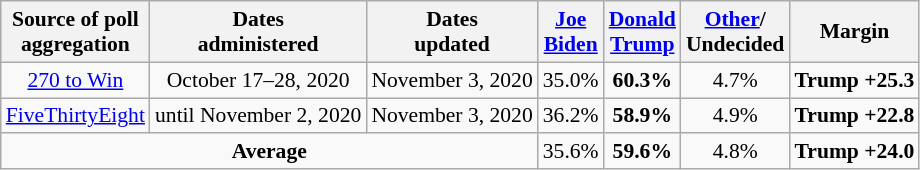<table class="wikitable sortable" style="text-align:center;font-size:90%;line-height:17px">
<tr>
<th>Source of poll<br>aggregation</th>
<th>Dates<br> administered</th>
<th>Dates<br> updated</th>
<th class="unsortable"><a href='#'>Joe<br>Biden</a><br><small></small></th>
<th class="unsortable"><a href='#'>Donald<br>Trump</a><br><small></small></th>
<th class="unsortable"><a href='#'>Other</a>/<br>Undecided<br></th>
<th>Margin</th>
</tr>
<tr>
<td><a href='#'>270 to Win</a></td>
<td>October 17–28, 2020</td>
<td>November 3, 2020</td>
<td>35.0%</td>
<td><strong>60.3%</strong></td>
<td>4.7%</td>
<td><strong>Trump +25.3</strong></td>
</tr>
<tr>
<td><a href='#'>FiveThirtyEight</a></td>
<td>until November 2, 2020</td>
<td>November 3, 2020</td>
<td>36.2%</td>
<td><strong>58.9%</strong></td>
<td>4.9%</td>
<td><strong>Trump +22.8</strong></td>
</tr>
<tr>
<td colspan="3"><strong>Average</strong></td>
<td>35.6%</td>
<td><strong>59.6%</strong></td>
<td>4.8%</td>
<td><strong>Trump +24.0</strong></td>
</tr>
</table>
